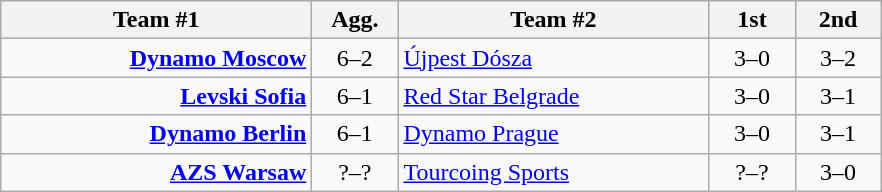<table class=wikitable style="text-align:center">
<tr>
<th width=200>Team #1</th>
<th width=50>Agg.</th>
<th width=200>Team #2</th>
<th width=50>1st</th>
<th width=50>2nd</th>
</tr>
<tr>
<td align=right><strong><a href='#'>Dynamo Moscow</a></strong> </td>
<td>6–2</td>
<td align=left> <a href='#'>Újpest Dósza</a></td>
<td align=center>3–0</td>
<td align=center>3–2</td>
</tr>
<tr>
<td align=right><strong><a href='#'>Levski Sofia</a></strong> </td>
<td>6–1</td>
<td align=left> <a href='#'>Red Star Belgrade</a></td>
<td align=center>3–0</td>
<td align=center>3–1</td>
</tr>
<tr>
<td align=right><strong><a href='#'>Dynamo Berlin</a></strong> </td>
<td>6–1</td>
<td align=left> <a href='#'>Dynamo Prague</a></td>
<td align=center>3–0</td>
<td align=center>3–1</td>
</tr>
<tr>
<td align=right><strong><a href='#'>AZS Warsaw</a></strong> </td>
<td>?–?</td>
<td align=left> <a href='#'>Tourcoing Sports</a></td>
<td align=center>?–?</td>
<td align=center>3–0</td>
</tr>
</table>
